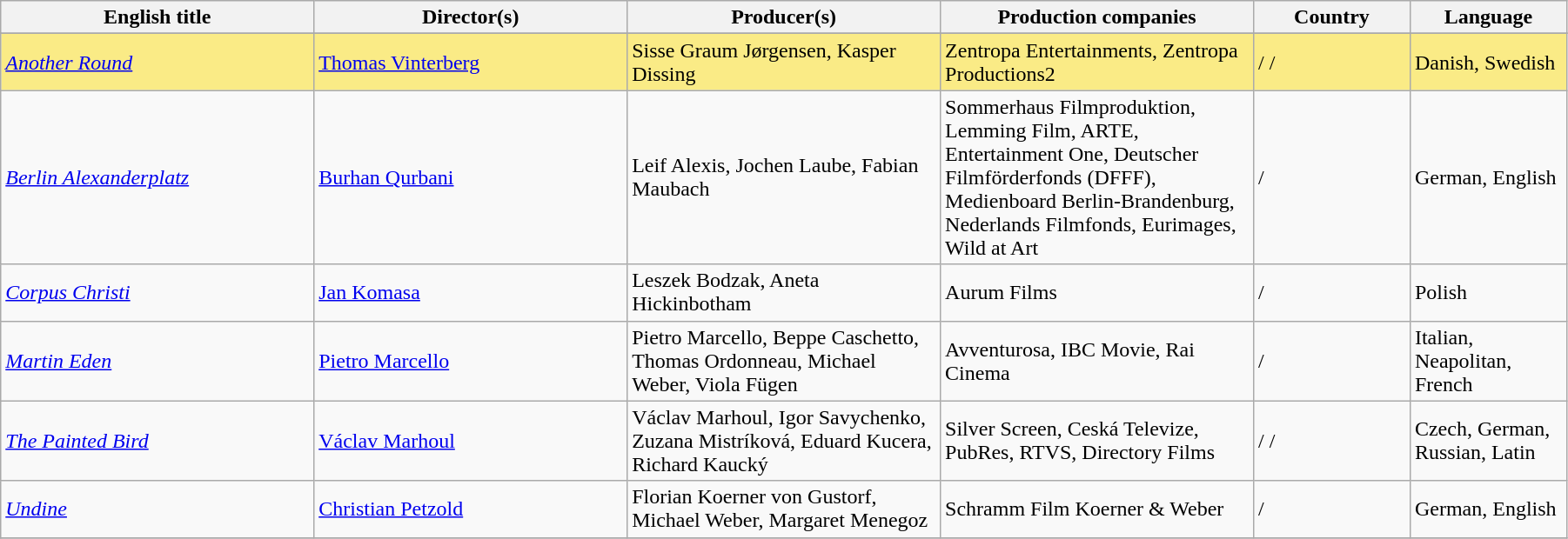<table class="sortable wikitable" width="95%" cellpadding="5">
<tr>
<th width="20%">English title</th>
<th width="20%">Director(s)</th>
<th width="20%">Producer(s)</th>
<th width="20%">Production companies</th>
<th width="10%">Country</th>
<th width="10%">Language</th>
</tr>
<tr>
</tr>
<tr>
</tr>
<tr style="background:#FAEB86">
<td><em><a href='#'>Another Round</a></em></td>
<td><a href='#'>Thomas Vinterberg</a></td>
<td>Sisse Graum Jørgensen, Kasper Dissing</td>
<td>Zentropa Entertainments, Zentropa Productions2</td>
<td> /  / </td>
<td>Danish, Swedish</td>
</tr>
<tr>
<td><em><a href='#'>Berlin Alexanderplatz</a></em></td>
<td><a href='#'>Burhan Qurbani</a></td>
<td>Leif Alexis, Jochen Laube, Fabian Maubach</td>
<td>Sommerhaus Filmproduktion, Lemming Film, ARTE, Entertainment One, Deutscher Filmförderfonds (DFFF), Medienboard Berlin-Brandenburg, Nederlands Filmfonds, Eurimages, Wild at Art</td>
<td> / </td>
<td>German, English</td>
</tr>
<tr>
<td><em><a href='#'>Corpus Christi</a></em></td>
<td><a href='#'>Jan Komasa</a></td>
<td>Leszek Bodzak, Aneta Hickinbotham</td>
<td>Aurum Films</td>
<td> / </td>
<td>Polish</td>
</tr>
<tr>
<td><em><a href='#'>Martin Eden</a></em></td>
<td><a href='#'>Pietro Marcello</a></td>
<td>Pietro Marcello, Beppe Caschetto, Thomas Ordonneau, Michael Weber, Viola Fügen</td>
<td>Avventurosa, IBC Movie, Rai Cinema</td>
<td> / </td>
<td>Italian, Neapolitan, French</td>
</tr>
<tr>
<td><em><a href='#'>The Painted Bird</a></em></td>
<td><a href='#'>Václav Marhoul</a></td>
<td>Václav Marhoul, Igor Savychenko, Zuzana Mistríková, Eduard Kucera, Richard Kaucký</td>
<td>Silver Screen, Ceská Televize, PubRes, RTVS, Directory Films</td>
<td> /  / </td>
<td>Czech, German, Russian, Latin</td>
</tr>
<tr>
<td><em><a href='#'>Undine</a></em></td>
<td><a href='#'>Christian Petzold</a></td>
<td>Florian Koerner von Gustorf, Michael Weber, Margaret Menegoz</td>
<td>Schramm Film Koerner & Weber</td>
<td> / </td>
<td>German, English</td>
</tr>
<tr>
</tr>
</table>
